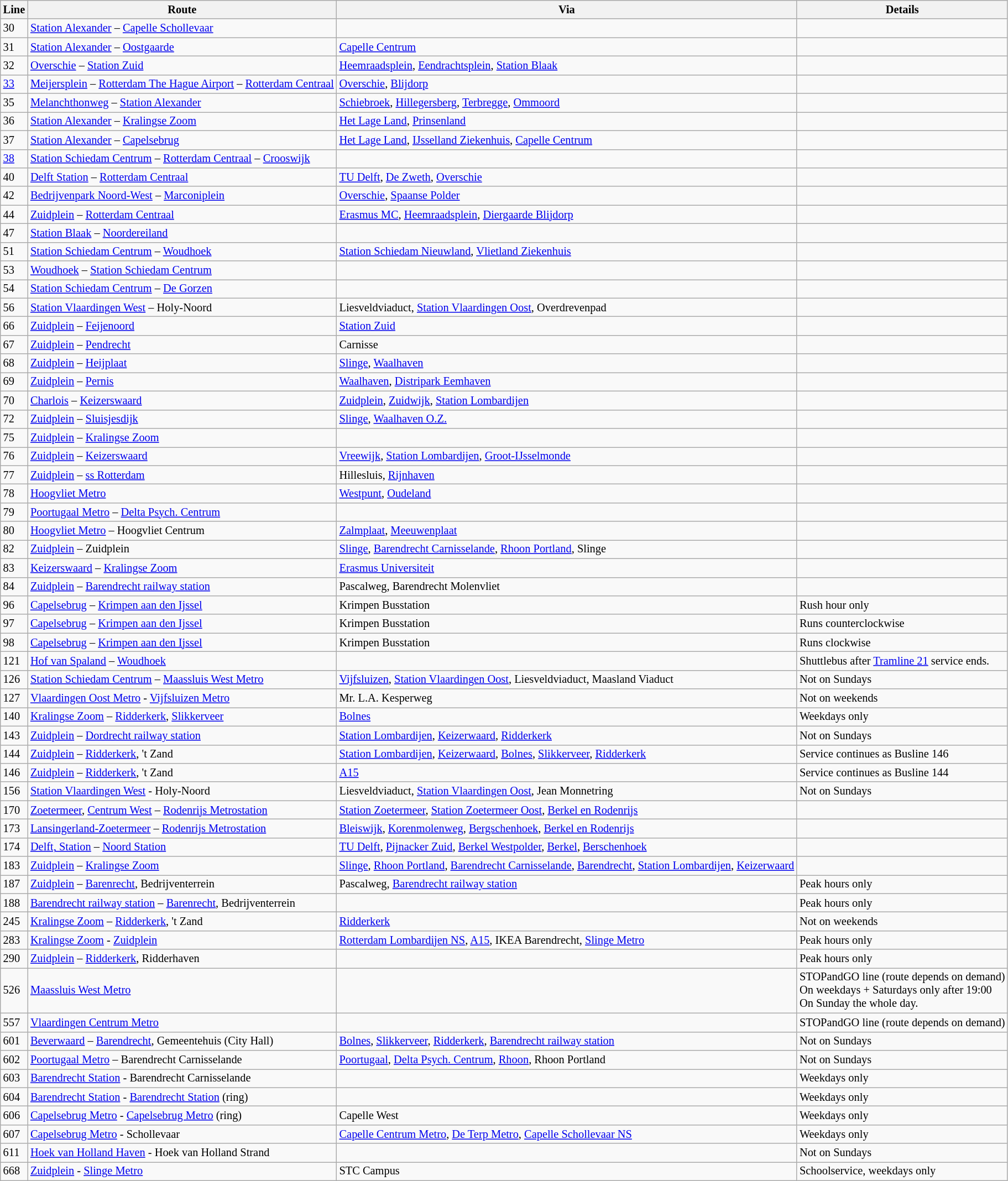<table class="wikitable" style="font-size:85%;">
<tr>
<th>Line</th>
<th>Route</th>
<th>Via</th>
<th>Details</th>
</tr>
<tr>
<td>30</td>
<td><a href='#'>Station Alexander</a> – <a href='#'>Capelle Schollevaar</a></td>
<td></td>
<td></td>
</tr>
<tr>
<td>31</td>
<td><a href='#'>Station Alexander</a> – <a href='#'>Oostgaarde</a></td>
<td><a href='#'>Capelle Centrum</a></td>
<td></td>
</tr>
<tr>
<td>32</td>
<td><a href='#'>Overschie</a> – <a href='#'>Station Zuid</a></td>
<td><a href='#'>Heemraadsplein</a>, <a href='#'>Eendrachtsplein</a>, <a href='#'>Station Blaak</a></td>
<td></td>
</tr>
<tr>
<td><a href='#'>33</a></td>
<td><a href='#'>Meijersplein</a> – <a href='#'>Rotterdam The Hague Airport</a> – <a href='#'>Rotterdam Centraal</a></td>
<td><a href='#'>Overschie</a>, <a href='#'>Blijdorp</a></td>
<td></td>
</tr>
<tr>
<td>35</td>
<td><a href='#'>Melanchthonweg</a> – <a href='#'>Station Alexander</a></td>
<td><a href='#'>Schiebroek</a>, <a href='#'>Hillegersberg</a>, <a href='#'>Terbregge</a>, <a href='#'>Ommoord</a></td>
<td></td>
</tr>
<tr>
<td>36</td>
<td><a href='#'>Station Alexander</a> – <a href='#'>Kralingse Zoom</a></td>
<td><a href='#'>Het Lage Land</a>, <a href='#'>Prinsenland</a></td>
<td></td>
</tr>
<tr>
<td>37</td>
<td><a href='#'>Station Alexander</a> – <a href='#'>Capelsebrug</a></td>
<td><a href='#'>Het Lage Land</a>, <a href='#'>IJsselland Ziekenhuis</a>, <a href='#'>Capelle Centrum</a></td>
<td></td>
</tr>
<tr>
<td><a href='#'>38</a></td>
<td><a href='#'>Station Schiedam Centrum</a> – <a href='#'>Rotterdam Centraal</a> – <a href='#'>Crooswijk</a></td>
<td></td>
<td></td>
</tr>
<tr>
<td>40</td>
<td><a href='#'>Delft Station</a> – <a href='#'>Rotterdam Centraal</a></td>
<td><a href='#'>TU Delft</a>, <a href='#'>De Zweth</a>, <a href='#'>Overschie</a></td>
<td></td>
</tr>
<tr>
<td>42</td>
<td><a href='#'>Bedrijvenpark Noord-West</a> – <a href='#'>Marconiplein</a></td>
<td><a href='#'>Overschie</a>, <a href='#'>Spaanse Polder</a></td>
<td></td>
</tr>
<tr>
<td>44</td>
<td><a href='#'>Zuidplein</a> – <a href='#'>Rotterdam Centraal</a></td>
<td><a href='#'>Erasmus MC</a>, <a href='#'>Heemraadsplein</a>, <a href='#'>Diergaarde Blijdorp</a></td>
<td></td>
</tr>
<tr>
<td>47</td>
<td><a href='#'>Station Blaak</a> – <a href='#'>Noordereiland</a></td>
<td></td>
<td></td>
</tr>
<tr>
<td>51</td>
<td><a href='#'>Station Schiedam Centrum</a> – <a href='#'>Woudhoek</a></td>
<td><a href='#'>Station Schiedam Nieuwland</a>, <a href='#'>Vlietland Ziekenhuis</a></td>
<td></td>
</tr>
<tr>
<td>53</td>
<td><a href='#'>Woudhoek</a> – <a href='#'>Station Schiedam Centrum</a></td>
<td></td>
<td></td>
</tr>
<tr>
<td>54</td>
<td><a href='#'>Station Schiedam Centrum</a> – <a href='#'>De Gorzen</a></td>
<td></td>
<td></td>
</tr>
<tr>
<td>56</td>
<td><a href='#'>Station Vlaardingen West</a> – Holy-Noord</td>
<td>Liesveldviaduct, <a href='#'>Station Vlaardingen Oost</a>, Overdrevenpad</td>
<td></td>
</tr>
<tr>
<td>66</td>
<td><a href='#'>Zuidplein</a> – <a href='#'>Feijenoord</a></td>
<td><a href='#'>Station Zuid</a></td>
<td></td>
</tr>
<tr>
<td>67</td>
<td><a href='#'>Zuidplein</a> – <a href='#'>Pendrecht</a></td>
<td>Carnisse</td>
<td></td>
</tr>
<tr>
<td>68</td>
<td><a href='#'>Zuidplein</a> – <a href='#'>Heijplaat</a></td>
<td><a href='#'>Slinge</a>, <a href='#'>Waalhaven</a></td>
<td></td>
</tr>
<tr>
<td>69</td>
<td><a href='#'>Zuidplein</a> – <a href='#'>Pernis</a></td>
<td><a href='#'>Waalhaven</a>, <a href='#'>Distripark Eemhaven</a></td>
<td></td>
</tr>
<tr>
<td>70</td>
<td><a href='#'>Charlois</a> – <a href='#'>Keizerswaard</a></td>
<td><a href='#'>Zuidplein</a>, <a href='#'>Zuidwijk</a>, <a href='#'>Station Lombardijen</a></td>
<td></td>
</tr>
<tr>
<td>72</td>
<td><a href='#'>Zuidplein</a> – <a href='#'>Sluisjesdijk</a></td>
<td><a href='#'>Slinge</a>, <a href='#'>Waalhaven O.Z.</a></td>
<td></td>
</tr>
<tr>
<td>75</td>
<td><a href='#'>Zuidplein</a> – <a href='#'>Kralingse Zoom</a></td>
<td></td>
<td></td>
</tr>
<tr>
<td>76</td>
<td><a href='#'>Zuidplein</a> – <a href='#'>Keizerswaard</a></td>
<td><a href='#'>Vreewijk</a>, <a href='#'>Station Lombardijen</a>, <a href='#'>Groot-IJsselmonde</a></td>
<td></td>
</tr>
<tr>
<td>77</td>
<td><a href='#'>Zuidplein</a> – <a href='#'>ss Rotterdam</a></td>
<td>Hillesluis, <a href='#'>Rijnhaven</a></td>
<td></td>
</tr>
<tr>
<td>78</td>
<td><a href='#'>Hoogvliet Metro</a></td>
<td><a href='#'>Westpunt</a>, <a href='#'>Oudeland</a></td>
<td></td>
</tr>
<tr>
<td>79</td>
<td><a href='#'>Poortugaal Metro</a> – <a href='#'>Delta Psych. Centrum</a></td>
<td></td>
<td></td>
</tr>
<tr>
<td>80</td>
<td><a href='#'>Hoogvliet Metro</a> – Hoogvliet Centrum</td>
<td><a href='#'>Zalmplaat</a>, <a href='#'>Meeuwenplaat</a></td>
<td></td>
</tr>
<tr>
<td>82</td>
<td><a href='#'>Zuidplein</a> – Zuidplein</td>
<td><a href='#'>Slinge</a>, <a href='#'>Barendrecht Carnisselande</a>, <a href='#'>Rhoon Portland</a>, Slinge</td>
<td></td>
</tr>
<tr>
<td>83</td>
<td><a href='#'>Keizerswaard</a> – <a href='#'>Kralingse Zoom</a></td>
<td><a href='#'>Erasmus Universiteit</a></td>
<td></td>
</tr>
<tr>
<td>84</td>
<td><a href='#'>Zuidplein</a> – <a href='#'>Barendrecht railway station</a></td>
<td>Pascalweg, Barendrecht Molenvliet</td>
<td></td>
</tr>
<tr>
<td>96</td>
<td><a href='#'>Capelsebrug</a> – <a href='#'>Krimpen aan den Ijssel</a></td>
<td>Krimpen Busstation</td>
<td>Rush hour only</td>
</tr>
<tr>
<td>97</td>
<td><a href='#'>Capelsebrug</a> – <a href='#'>Krimpen aan den Ijssel</a></td>
<td>Krimpen Busstation</td>
<td>Runs counterclockwise</td>
</tr>
<tr>
<td>98</td>
<td><a href='#'>Capelsebrug</a> – <a href='#'>Krimpen aan den Ijssel</a></td>
<td>Krimpen Busstation</td>
<td>Runs clockwise</td>
</tr>
<tr>
<td>121</td>
<td><a href='#'>Hof van Spaland</a> – <a href='#'>Woudhoek</a></td>
<td></td>
<td>Shuttlebus after <a href='#'>Tramline 21</a> service ends.</td>
</tr>
<tr>
<td>126</td>
<td><a href='#'>Station Schiedam Centrum</a> – <a href='#'>Maassluis West Metro</a></td>
<td><a href='#'>Vijfsluizen</a>, <a href='#'>Station Vlaardingen Oost</a>, Liesveldviaduct, Maasland Viaduct</td>
<td>Not on Sundays</td>
</tr>
<tr>
<td>127</td>
<td><a href='#'>Vlaardingen Oost Metro</a> - <a href='#'>Vijfsluizen Metro</a></td>
<td>Mr. L.A. Kesperweg</td>
<td>Not on weekends</td>
</tr>
<tr>
<td>140</td>
<td><a href='#'>Kralingse Zoom</a> – <a href='#'>Ridderkerk</a>, <a href='#'>Slikkerveer</a></td>
<td><a href='#'>Bolnes</a></td>
<td>Weekdays only</td>
</tr>
<tr>
<td>143</td>
<td><a href='#'>Zuidplein</a> – <a href='#'>Dordrecht railway station</a></td>
<td><a href='#'>Station Lombardijen</a>, <a href='#'>Keizerwaard</a>, <a href='#'>Ridderkerk</a></td>
<td>Not on Sundays</td>
</tr>
<tr>
<td>144</td>
<td><a href='#'>Zuidplein</a> – <a href='#'>Ridderkerk</a>, 't Zand</td>
<td><a href='#'>Station Lombardijen</a>, <a href='#'>Keizerwaard</a>, <a href='#'>Bolnes</a>, <a href='#'>Slikkerveer</a>, <a href='#'>Ridderkerk</a></td>
<td>Service continues as Busline 146</td>
</tr>
<tr>
<td>146</td>
<td><a href='#'>Zuidplein</a> – <a href='#'>Ridderkerk</a>, 't Zand</td>
<td><a href='#'>A15</a></td>
<td>Service continues as Busline 144</td>
</tr>
<tr>
<td>156</td>
<td><a href='#'>Station Vlaardingen West</a> - Holy-Noord</td>
<td>Liesveldviaduct, <a href='#'>Station Vlaardingen Oost</a>, Jean Monnetring</td>
<td>Not on Sundays</td>
</tr>
<tr>
<td>170</td>
<td><a href='#'>Zoetermeer</a>, <a href='#'>Centrum West</a> – <a href='#'>Rodenrijs Metrostation</a></td>
<td><a href='#'>Station Zoetermeer</a>, <a href='#'>Station Zoetermeer Oost</a>, <a href='#'>Berkel en Rodenrijs</a></td>
<td></td>
</tr>
<tr>
<td>173</td>
<td><a href='#'>Lansingerland-Zoetermeer</a> – <a href='#'>Rodenrijs Metrostation</a></td>
<td><a href='#'>Bleiswijk</a>, <a href='#'>Korenmolenweg</a>, <a href='#'>Bergschenhoek</a>, <a href='#'>Berkel en Rodenrijs</a></td>
<td></td>
</tr>
<tr>
<td>174</td>
<td><a href='#'>Delft, Station</a> – <a href='#'>Noord Station</a></td>
<td><a href='#'>TU Delft</a>, <a href='#'>Pijnacker Zuid</a>, <a href='#'>Berkel Westpolder</a>, <a href='#'>Berkel</a>, <a href='#'>Berschenhoek</a></td>
<td></td>
</tr>
<tr>
<td>183</td>
<td><a href='#'>Zuidplein</a> – <a href='#'>Kralingse Zoom</a></td>
<td><a href='#'>Slinge</a>, <a href='#'>Rhoon Portland</a>, <a href='#'>Barendrecht Carnisselande</a>,  <a href='#'>Barendrecht</a>, <a href='#'>Station Lombardijen</a>, <a href='#'>Keizerwaard</a></td>
<td></td>
</tr>
<tr>
<td>187</td>
<td><a href='#'>Zuidplein</a> – <a href='#'>Barenrecht</a>, Bedrijventerrein</td>
<td>Pascalweg, <a href='#'>Barendrecht railway station</a></td>
<td>Peak hours only</td>
</tr>
<tr>
<td>188</td>
<td><a href='#'>Barendrecht railway station</a> – <a href='#'>Barenrecht</a>, Bedrijventerrein</td>
<td></td>
<td>Peak hours only</td>
</tr>
<tr>
<td>245</td>
<td><a href='#'>Kralingse Zoom</a> – <a href='#'>Ridderkerk</a>, 't Zand</td>
<td><a href='#'>Ridderkerk</a></td>
<td>Not on weekends</td>
</tr>
<tr>
<td>283</td>
<td><a href='#'>Kralingse Zoom</a> - <a href='#'>Zuidplein</a></td>
<td><a href='#'>Rotterdam Lombardijen NS</a>, <a href='#'>A15</a>, IKEA Barendrecht, <a href='#'>Slinge Metro</a></td>
<td>Peak hours only</td>
</tr>
<tr>
<td>290</td>
<td><a href='#'>Zuidplein</a> – <a href='#'>Ridderkerk</a>, Ridderhaven</td>
<td></td>
<td>Peak hours only</td>
</tr>
<tr>
<td>526</td>
<td><a href='#'>Maassluis West Metro</a></td>
<td></td>
<td>STOPandGO line (route depends on demand)<br>On weekdays + Saturdays only after 19:00<br>On Sunday the whole day.</td>
</tr>
<tr>
<td>557</td>
<td><a href='#'>Vlaardingen Centrum Metro</a></td>
<td></td>
<td>STOPandGO line (route depends on demand)</td>
</tr>
<tr>
<td>601</td>
<td><a href='#'>Beverwaard</a> – <a href='#'>Barendrecht</a>, Gemeentehuis (City Hall)</td>
<td><a href='#'>Bolnes</a>, <a href='#'>Slikkerveer</a>, <a href='#'>Ridderkerk</a>, <a href='#'>Barendrecht railway station</a></td>
<td>Not on Sundays</td>
</tr>
<tr>
<td>602</td>
<td><a href='#'>Poortugaal Metro</a> – Barendrecht Carnisselande</td>
<td><a href='#'>Poortugaal</a>, <a href='#'>Delta Psych. Centrum</a>, <a href='#'>Rhoon</a>, Rhoon Portland</td>
<td>Not on Sundays</td>
</tr>
<tr>
<td>603</td>
<td><a href='#'>Barendrecht Station</a> - Barendrecht Carnisselande</td>
<td></td>
<td>Weekdays only</td>
</tr>
<tr>
<td>604</td>
<td><a href='#'>Barendrecht Station</a> - <a href='#'>Barendrecht Station</a> (ring)</td>
<td></td>
<td>Weekdays only</td>
</tr>
<tr>
<td>606</td>
<td><a href='#'>Capelsebrug Metro</a> - <a href='#'>Capelsebrug Metro</a> (ring)</td>
<td>Capelle West</td>
<td>Weekdays only</td>
</tr>
<tr>
<td>607</td>
<td><a href='#'>Capelsebrug Metro</a> - Schollevaar</td>
<td><a href='#'>Capelle Centrum Metro</a>, <a href='#'>De Terp Metro</a>, <a href='#'>Capelle Schollevaar NS</a></td>
<td>Weekdays only</td>
</tr>
<tr>
<td>611</td>
<td><a href='#'>Hoek van Holland Haven</a> - Hoek van Holland Strand</td>
<td></td>
<td>Not on Sundays</td>
</tr>
<tr>
<td>668</td>
<td><a href='#'>Zuidplein</a> - <a href='#'>Slinge Metro</a></td>
<td>STC Campus</td>
<td>Schoolservice, weekdays only</td>
</tr>
</table>
